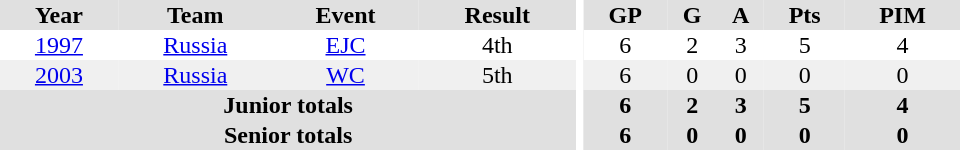<table border="0" cellpadding="1" cellspacing="0" ID="Table3" style="text-align:center; width:40em">
<tr ALIGN="center" bgcolor="#e0e0e0">
<th>Year</th>
<th>Team</th>
<th>Event</th>
<th>Result</th>
<th rowspan="99" bgcolor="#ffffff"></th>
<th>GP</th>
<th>G</th>
<th>A</th>
<th>Pts</th>
<th>PIM</th>
</tr>
<tr>
<td><a href='#'>1997</a></td>
<td><a href='#'>Russia</a></td>
<td><a href='#'>EJC</a></td>
<td>4th</td>
<td>6</td>
<td>2</td>
<td>3</td>
<td>5</td>
<td>4</td>
</tr>
<tr bgcolor="#f0f0f0">
<td><a href='#'>2003</a></td>
<td><a href='#'>Russia</a></td>
<td><a href='#'>WC</a></td>
<td>5th</td>
<td>6</td>
<td>0</td>
<td>0</td>
<td>0</td>
<td>0</td>
</tr>
<tr bgcolor="#e0e0e0">
<th colspan="4">Junior totals</th>
<th>6</th>
<th>2</th>
<th>3</th>
<th>5</th>
<th>4</th>
</tr>
<tr bgcolor="#e0e0e0">
<th colspan="4">Senior totals</th>
<th>6</th>
<th>0</th>
<th>0</th>
<th>0</th>
<th>0</th>
</tr>
</table>
